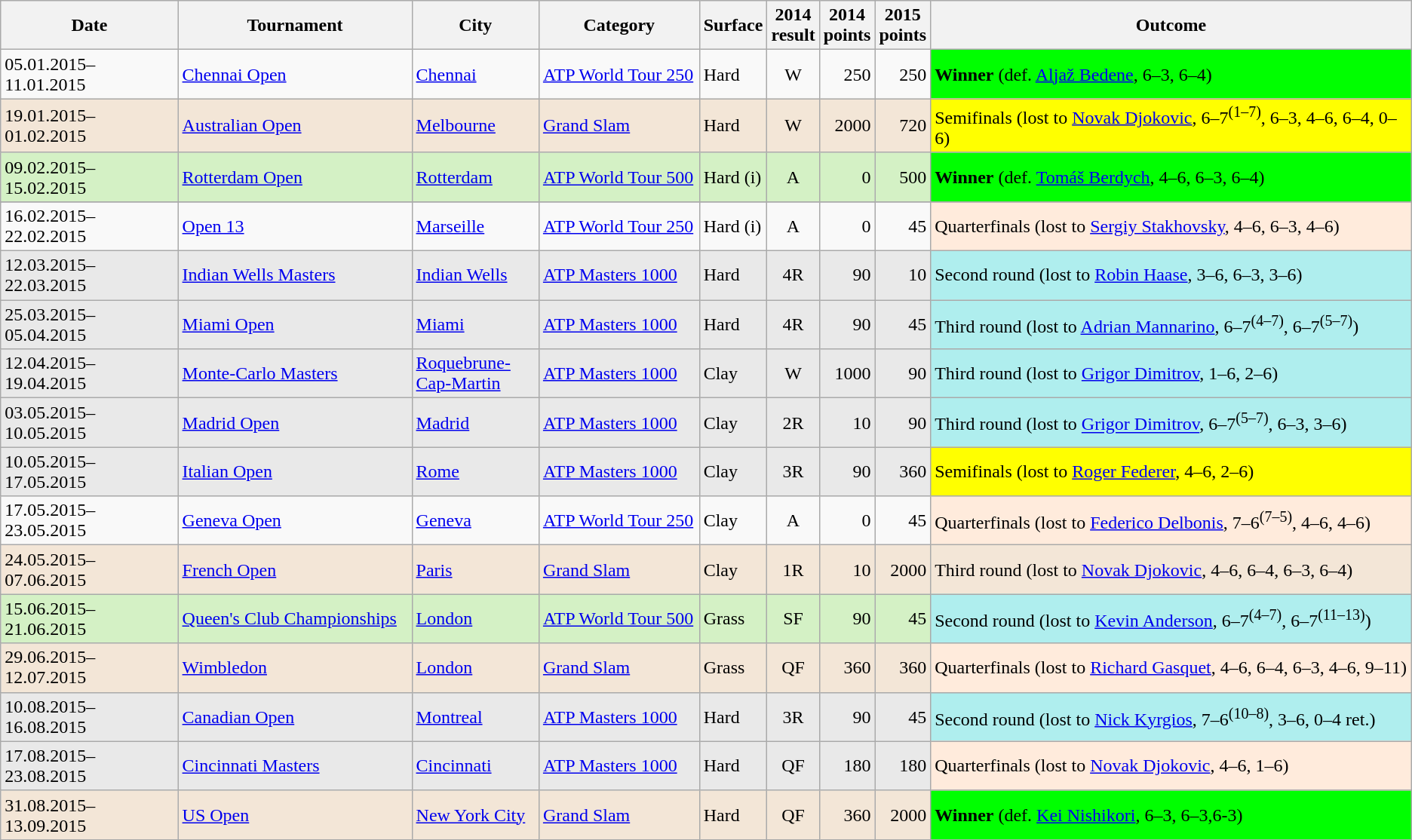<table class="wikitable">
<tr>
<th width=150>Date</th>
<th width=200>Tournament</th>
<th width=105>City</th>
<th width=135>Category</th>
<th width=40>Surface</th>
<th width=35>2014 result</th>
<th width=35>2014 points</th>
<th width=35>2015 points</th>
<th width=420>Outcome</th>
</tr>
<tr>
<td>05.01.2015–11.01.2015</td>
<td><a href='#'>Chennai Open</a></td>
<td><a href='#'>Chennai</a></td>
<td><a href='#'>ATP World Tour 250</a></td>
<td>Hard</td>
<td align=center>W</td>
<td align=right>250</td>
<td align=right>250</td>
<td style="background:lime;"><strong>Winner</strong> (def. <a href='#'>Aljaž Bedene</a>, 6–3, 6–4)</td>
</tr>
<tr style="background:#F3E6D7;">
<td>19.01.2015–01.02.2015</td>
<td><a href='#'>Australian Open</a></td>
<td><a href='#'>Melbourne</a></td>
<td><a href='#'>Grand Slam</a></td>
<td>Hard</td>
<td align=center>W</td>
<td align=right>2000</td>
<td align=right>720</td>
<td style="background:yellow;">Semifinals (lost to <a href='#'>Novak Djokovic</a>, 6–7<sup>(1–7)</sup>, 6–3, 4–6, 6–4, 0–6)</td>
</tr>
<tr style="background:#D4F1C5;">
<td>09.02.2015–15.02.2015</td>
<td><a href='#'>Rotterdam Open</a></td>
<td><a href='#'>Rotterdam</a></td>
<td><a href='#'>ATP World Tour 500</a></td>
<td>Hard (i)</td>
<td align=center>A</td>
<td align=right>0</td>
<td align=right>500</td>
<td style="background:lime;"><strong>Winner</strong> (def. <a href='#'>Tomáš Berdych</a>, 4–6, 6–3, 6–4)</td>
</tr>
<tr style="background:#E9E9E9;">
</tr>
<tr>
<td>16.02.2015–22.02.2015</td>
<td><a href='#'>Open 13</a></td>
<td><a href='#'>Marseille</a></td>
<td><a href='#'>ATP World Tour 250</a></td>
<td>Hard (i)</td>
<td align=center>A</td>
<td align=right>0</td>
<td align=right>45</td>
<td style="background:#ffebdc;">Quarterfinals (lost to <a href='#'>Sergiy Stakhovsky</a>, 4–6, 6–3, 4–6)</td>
</tr>
<tr style="background:#E9E9E9;">
<td>12.03.2015–22.03.2015</td>
<td><a href='#'>Indian Wells Masters</a></td>
<td><a href='#'>Indian Wells</a></td>
<td><a href='#'>ATP Masters 1000</a></td>
<td>Hard</td>
<td align=center>4R</td>
<td align=right>90</td>
<td align=right>10</td>
<td style="background:#afeeee;">Second round (lost to <a href='#'>Robin Haase</a>, 3–6, 6–3, 3–6)</td>
</tr>
<tr style="background:#E9E9E9;">
<td>25.03.2015–05.04.2015</td>
<td><a href='#'>Miami Open</a></td>
<td><a href='#'>Miami</a></td>
<td><a href='#'>ATP Masters 1000</a></td>
<td>Hard</td>
<td align=center>4R</td>
<td align=right>90</td>
<td align=right>45</td>
<td style="background:#afeeee;">Third round (lost to <a href='#'>Adrian Mannarino</a>, 6–7<sup>(4–7)</sup>, 6–7<sup>(5–7)</sup>)</td>
</tr>
<tr style="background:#E9E9E9;">
<td>12.04.2015–19.04.2015</td>
<td><a href='#'>Monte-Carlo Masters</a></td>
<td><a href='#'>Roquebrune-Cap-Martin</a></td>
<td><a href='#'>ATP Masters 1000</a></td>
<td>Clay</td>
<td align=center>W</td>
<td align=right>1000</td>
<td align=right>90</td>
<td style="background:#afeeee;">Third round (lost to <a href='#'>Grigor Dimitrov</a>, 1–6, 2–6)</td>
</tr>
<tr style="background:#E9E9E9;">
<td>03.05.2015–10.05.2015</td>
<td><a href='#'>Madrid Open</a></td>
<td><a href='#'>Madrid</a></td>
<td><a href='#'>ATP Masters 1000</a></td>
<td>Clay</td>
<td align=center>2R</td>
<td align=right>10</td>
<td align=right>90</td>
<td style="background:#afeeee;">Third round (lost to <a href='#'>Grigor Dimitrov</a>, 6–7<sup>(5–7)</sup>, 6–3, 3–6)</td>
</tr>
<tr style="background:#E9E9E9;">
<td>10.05.2015–17.05.2015</td>
<td><a href='#'>Italian Open</a></td>
<td><a href='#'>Rome</a></td>
<td><a href='#'>ATP Masters 1000</a></td>
<td>Clay</td>
<td align=center>3R</td>
<td align=right>90</td>
<td align=right>360</td>
<td style="background:yellow;">Semifinals (lost to <a href='#'>Roger Federer</a>, 4–6, 2–6)</td>
</tr>
<tr>
<td>17.05.2015–23.05.2015</td>
<td><a href='#'>Geneva Open</a></td>
<td><a href='#'>Geneva</a></td>
<td><a href='#'>ATP World Tour 250</a></td>
<td>Clay</td>
<td align=center>A</td>
<td align=right>0</td>
<td align=right>45</td>
<td style="background:#ffebdc;">Quarterfinals (lost to <a href='#'>Federico Delbonis</a>, 7–6<sup>(7–5)</sup>, 4–6, 4–6)</td>
</tr>
<tr style="background:#F3E6D7;">
<td>24.05.2015–07.06.2015</td>
<td><a href='#'>French Open</a></td>
<td><a href='#'>Paris</a></td>
<td><a href='#'>Grand Slam</a></td>
<td>Clay</td>
<td align=center>1R</td>
<td align=right>10</td>
<td align=right>2000</td>
<td style="background:#afeee;">Third round (lost to <a href='#'>Novak Djokovic</a>, 4–6, 6–4, 6–3, 6–4)</td>
</tr>
<tr style="background:#D4F1C5;">
<td>15.06.2015–21.06.2015</td>
<td><a href='#'>Queen's Club Championships</a></td>
<td><a href='#'>London</a></td>
<td><a href='#'>ATP World Tour 500</a></td>
<td>Grass</td>
<td align=center>SF</td>
<td align=right>90</td>
<td align=right>45</td>
<td style="background:#afeeee;">Second round (lost to <a href='#'>Kevin Anderson</a>, 6–7<sup>(4–7)</sup>, 6–7<sup>(11–13)</sup>)</td>
</tr>
<tr style="background:#F3E6D7;">
<td>29.06.2015–12.07.2015</td>
<td><a href='#'>Wimbledon</a></td>
<td><a href='#'>London</a></td>
<td><a href='#'>Grand Slam</a></td>
<td>Grass</td>
<td align=center>QF</td>
<td align=right>360</td>
<td align=right>360</td>
<td style="background:#ffebdc;">Quarterfinals (lost to <a href='#'>Richard Gasquet</a>, 4–6, 6–4, 6–3, 4–6, 9–11)</td>
</tr>
<tr style="background:#E9E9E9;">
<td>10.08.2015–16.08.2015</td>
<td><a href='#'>Canadian Open</a></td>
<td><a href='#'>Montreal</a></td>
<td><a href='#'>ATP Masters 1000</a></td>
<td>Hard</td>
<td align=center>3R</td>
<td align=right>90</td>
<td align=right>45</td>
<td style="background:#afeeee;">Second round (lost to <a href='#'>Nick Kyrgios</a>, 7–6<sup>(10–8)</sup>, 3–6, 0–4 ret.)</td>
</tr>
<tr style="background:#E9E9E9;">
<td>17.08.2015–23.08.2015</td>
<td><a href='#'>Cincinnati Masters</a></td>
<td><a href='#'>Cincinnati</a></td>
<td><a href='#'>ATP Masters 1000</a></td>
<td>Hard</td>
<td align=center>QF</td>
<td align=right>180</td>
<td align=right>180</td>
<td style="background:#ffebdc;">Quarterfinals (lost to <a href='#'>Novak Djokovic</a>, 4–6, 1–6)</td>
</tr>
<tr style="background:#F3E6D7;">
<td>31.08.2015–13.09.2015</td>
<td><a href='#'>US Open</a></td>
<td><a href='#'>New York City</a></td>
<td><a href='#'>Grand Slam</a></td>
<td>Hard</td>
<td align=center>QF</td>
<td align=right>360</td>
<td align=right>2000</td>
<td style="background:lime;"><strong>Winner</strong> (def. <a href='#'>Kei Nishikori</a>, 6–3, 6–3,6-3)</td>
</tr>
</table>
